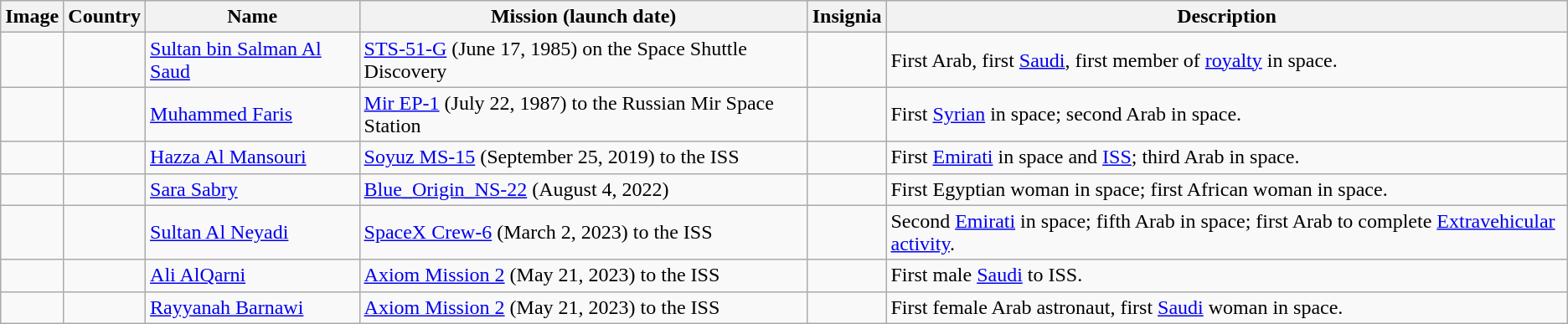<table class="wikitable sticky-header">
<tr>
<th>Image</th>
<th>Country</th>
<th>Name</th>
<th>Mission (launch date)</th>
<th>Insignia</th>
<th>Description</th>
</tr>
<tr>
<td></td>
<td></td>
<td><a href='#'>Sultan bin Salman Al Saud</a></td>
<td><a href='#'>STS-51-G</a> (June 17, 1985) on the Space Shuttle Discovery</td>
<td></td>
<td>First Arab, first <a href='#'>Saudi</a>, first member of <a href='#'>royalty</a> in space.</td>
</tr>
<tr>
<td></td>
<td></td>
<td><a href='#'>Muhammed Faris</a></td>
<td><a href='#'>Mir EP-1</a> (July 22, 1987) to the Russian Mir Space Station</td>
<td></td>
<td>First <a href='#'>Syrian</a> in space; second Arab in space.</td>
</tr>
<tr>
<td></td>
<td></td>
<td><a href='#'>Hazza Al Mansouri</a></td>
<td><a href='#'>Soyuz MS-15</a> (September 25, 2019) to the ISS</td>
<td></td>
<td>First <a href='#'>Emirati</a> in space and <a href='#'>ISS</a>; third Arab in space.</td>
</tr>
<tr>
<td></td>
<td></td>
<td><a href='#'>Sara Sabry</a></td>
<td><a href='#'>Blue_Origin_NS-22</a> (August 4, 2022)</td>
<td></td>
<td>First Egyptian woman in space; first African woman in space.</td>
</tr>
<tr>
<td></td>
<td></td>
<td><a href='#'>Sultan Al Neyadi</a></td>
<td><a href='#'>SpaceX Crew-6</a> (March 2, 2023) to the ISS</td>
<td></td>
<td>Second <a href='#'>Emirati</a> in space; fifth Arab in space; first Arab to complete <a href='#'>Extravehicular activity</a>.</td>
</tr>
<tr>
<td></td>
<td></td>
<td><a href='#'>Ali AlQarni</a></td>
<td><a href='#'>Axiom Mission 2</a> (May 21, 2023) to the ISS</td>
<td></td>
<td>First male <a href='#'>Saudi</a> to ISS.</td>
</tr>
<tr>
<td></td>
<td></td>
<td><a href='#'>Rayyanah Barnawi</a></td>
<td><a href='#'>Axiom Mission 2</a> (May 21, 2023) to the ISS</td>
<td></td>
<td>First female Arab astronaut, first <a href='#'>Saudi</a> woman in space.</td>
</tr>
</table>
